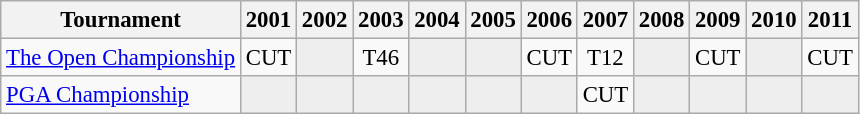<table class="wikitable" style="font-size:95%;text-align:center;">
<tr>
<th>Tournament</th>
<th>2001</th>
<th>2002</th>
<th>2003</th>
<th>2004</th>
<th>2005</th>
<th>2006</th>
<th>2007</th>
<th>2008</th>
<th>2009</th>
<th>2010</th>
<th>2011</th>
</tr>
<tr>
<td align=left><a href='#'>The Open Championship</a></td>
<td>CUT</td>
<td style="background:#eeeeee;"></td>
<td>T46</td>
<td style="background:#eeeeee;"></td>
<td style="background:#eeeeee;"></td>
<td>CUT</td>
<td>T12</td>
<td style="background:#eeeeee;"></td>
<td>CUT</td>
<td style="background:#eeeeee;"></td>
<td>CUT</td>
</tr>
<tr>
<td align=left><a href='#'>PGA Championship</a></td>
<td style="background:#eeeeee;"></td>
<td style="background:#eeeeee;"></td>
<td style="background:#eeeeee;"></td>
<td style="background:#eeeeee;"></td>
<td style="background:#eeeeee;"></td>
<td style="background:#eeeeee;"></td>
<td>CUT</td>
<td style="background:#eeeeee;"></td>
<td style="background:#eeeeee;"></td>
<td style="background:#eeeeee;"></td>
<td style="background:#eeeeee;"></td>
</tr>
</table>
